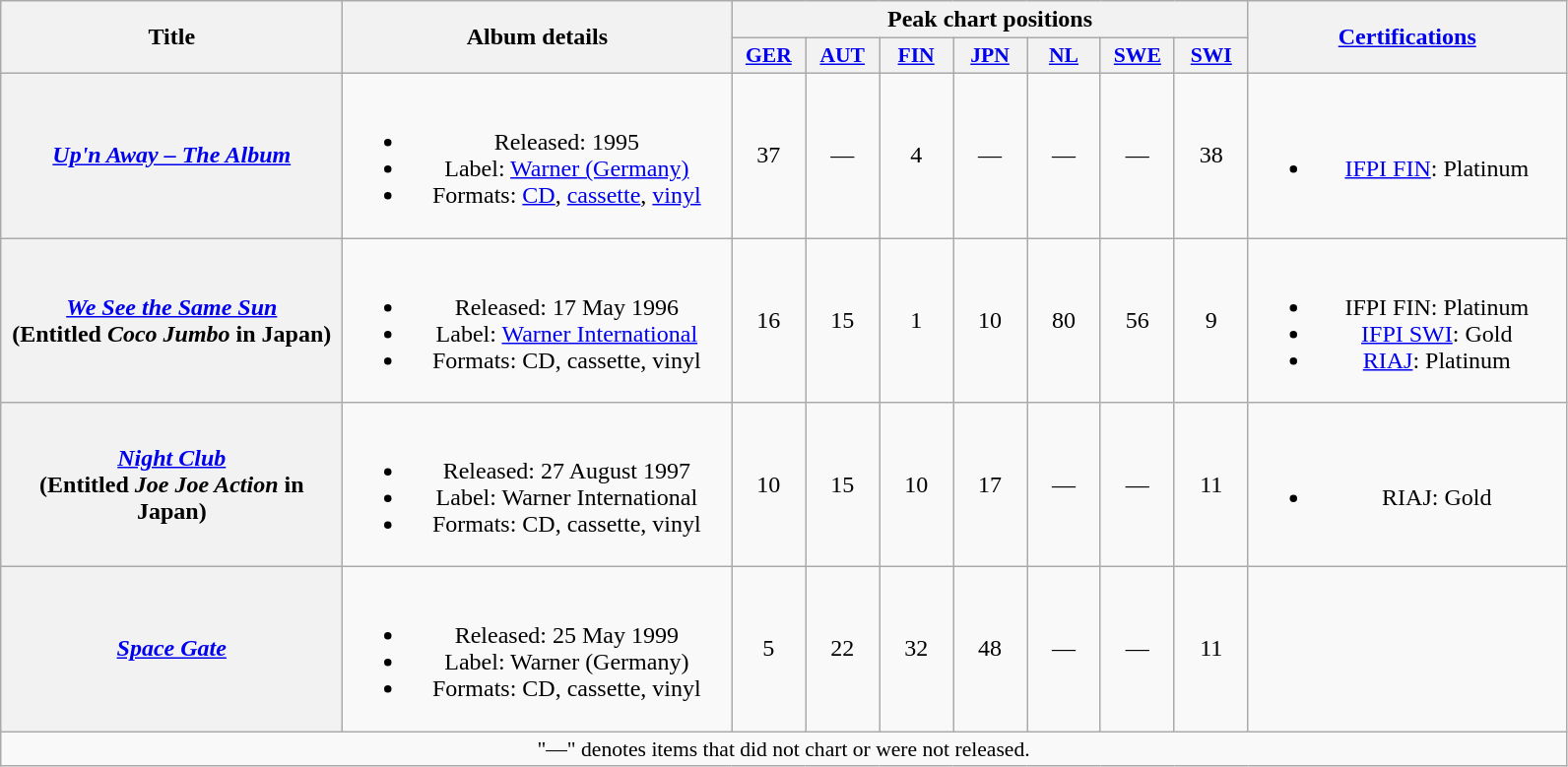<table class="wikitable plainrowheaders" style="text-align:center;" border="1">
<tr>
<th scope="col" rowspan="2" style="width:14em;">Title</th>
<th scope="col" rowspan="2" style="width:16em;">Album details</th>
<th scope="col" colspan="7">Peak chart positions</th>
<th scope="col" rowspan="2" style="width:13em;"><a href='#'>Certifications</a></th>
</tr>
<tr>
<th scope="col" style="width:3em;font-size:90%;"><a href='#'>GER</a><br></th>
<th scope="col" style="width:3em;font-size:90%;"><a href='#'>AUT</a><br></th>
<th scope="col" style="width:3em;font-size:90%;"><a href='#'>FIN</a><br></th>
<th scope="col" style="width:3em;font-size:90%;"><a href='#'>JPN</a><br></th>
<th scope="col" style="width:3em;font-size:90%;"><a href='#'>NL</a><br></th>
<th scope="col" style="width:3em;font-size:90%;"><a href='#'>SWE</a><br></th>
<th scope="col" style="width:3em;font-size:90%;"><a href='#'>SWI</a><br></th>
</tr>
<tr>
<th scope="row"><em><a href='#'>Up'n Away – The Album</a></em></th>
<td><br><ul><li>Released: 1995</li><li>Label: <a href='#'>Warner (Germany)</a></li><li>Formats: <a href='#'>CD</a>, <a href='#'>cassette</a>, <a href='#'>vinyl</a></li></ul></td>
<td>37</td>
<td>—</td>
<td>4</td>
<td>—</td>
<td>—</td>
<td>—</td>
<td>38</td>
<td><br><ul><li><a href='#'>IFPI FIN</a>: Platinum</li></ul></td>
</tr>
<tr>
<th scope="row"><em><a href='#'>We See the Same Sun</a></em><br><span>(Entitled <em>Coco Jumbo</em> in Japan)</span></th>
<td><br><ul><li>Released: 17 May 1996</li><li>Label: <a href='#'>Warner International</a></li><li>Formats: CD, cassette, vinyl</li></ul></td>
<td>16</td>
<td>15</td>
<td>1</td>
<td>10</td>
<td>80</td>
<td>56</td>
<td>9</td>
<td><br><ul><li>IFPI FIN: Platinum</li><li><a href='#'>IFPI SWI</a>: Gold</li><li><a href='#'>RIAJ</a>: Platinum</li></ul></td>
</tr>
<tr>
<th scope="row"><em><a href='#'>Night Club</a></em><br><span>(Entitled <em>Joe Joe Action</em> in Japan)</span></th>
<td><br><ul><li>Released: 27 August 1997</li><li>Label: Warner International</li><li>Formats: CD, cassette, vinyl</li></ul></td>
<td>10</td>
<td>15</td>
<td>10</td>
<td>17</td>
<td>—</td>
<td>—</td>
<td>11</td>
<td><br><ul><li>RIAJ: Gold</li></ul></td>
</tr>
<tr>
<th scope="row"><em><a href='#'>Space Gate</a></em></th>
<td><br><ul><li>Released: 25 May 1999</li><li>Label: Warner (Germany)</li><li>Formats: CD, cassette, vinyl</li></ul></td>
<td>5</td>
<td>22</td>
<td>32</td>
<td>48</td>
<td>—</td>
<td>—</td>
<td>11</td>
<td></td>
</tr>
<tr>
<td align="center" colspan="14" style="font-size:90%">"—" denotes items that did not chart or were not released.</td>
</tr>
</table>
